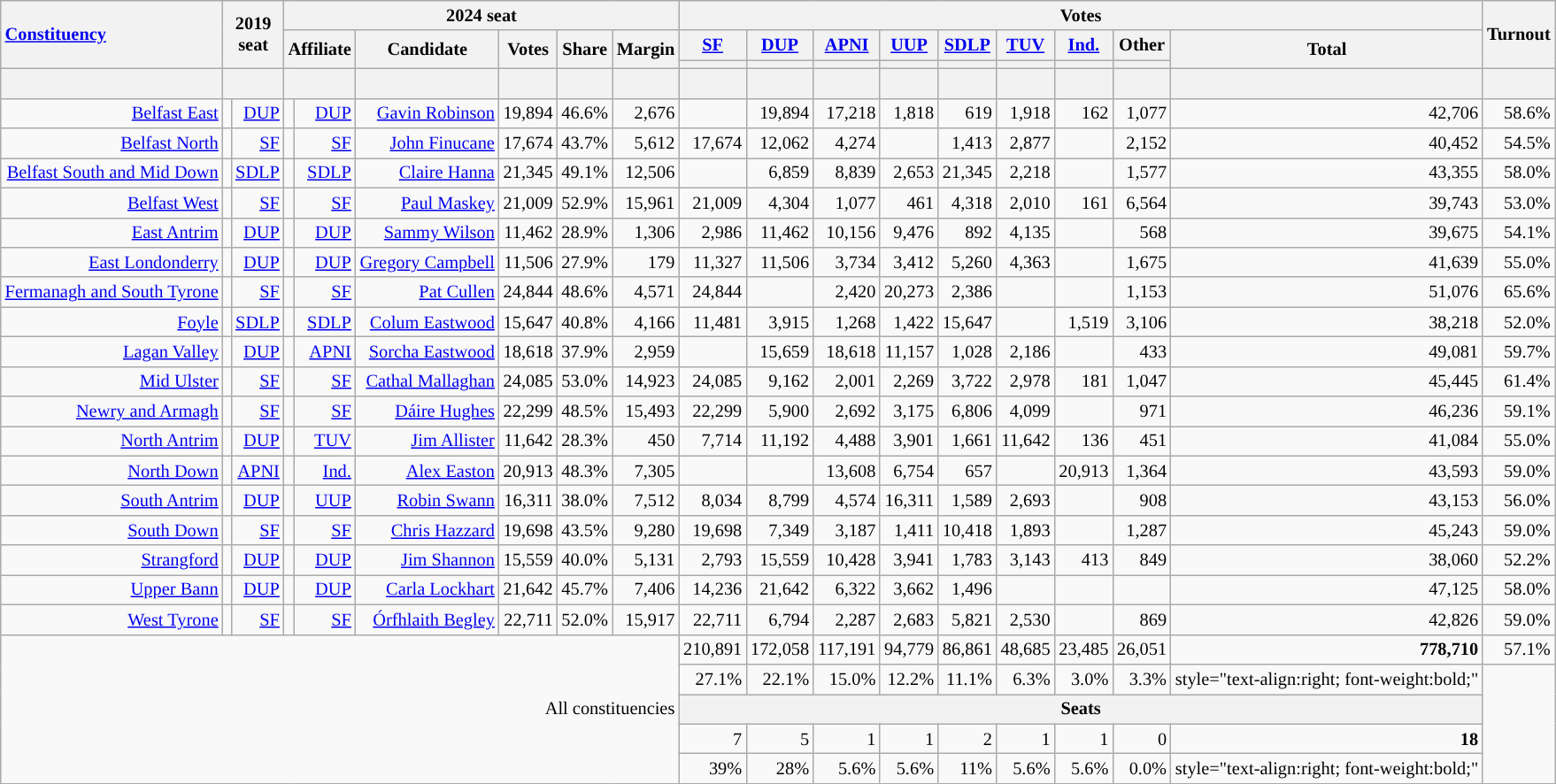<table class="wikitable sortable sticky-header-multi" style="text-align:right; font-size:85%">
<tr>
<th rowspan="3" scope="col" style="text-align:left;"><a href='#'>Constituency</a></th>
<th colspan="2" rowspan="3" scope="col">2019 <br>seat</th>
<th colspan="6" scope="col">2024 seat</th>
<th colspan="9" scope="col">Votes</th>
<th rowspan="3" scope="col">Turnout</th>
</tr>
<tr>
<th colspan="2" rowspan="2" scope="col">Affiliate</th>
<th rowspan="2" scope="col">Candidate</th>
<th rowspan="2" scope="col">Votes</th>
<th rowspan="2" scope="col">Share</th>
<th rowspan="2" scope="col">Margin</th>
<th scope="col"><a href='#'>SF</a></th>
<th scope="col"><a href='#'>DUP</a></th>
<th scope="col"><a href='#'>APNI</a></th>
<th scope="col"><a href='#'>UUP</a></th>
<th scope="col"><a href='#'>SDLP</a></th>
<th scope="col"><a href='#'>TUV</a></th>
<th scope="col"><a href='#'>Ind.</a></th>
<th scope="col">Other</th>
<th rowspan="2" scope="col">Total</th>
</tr>
<tr>
<th scope="col" style="background:"></th>
<th scope="col" style="background:"></th>
<th scope="col" style="background:"></th>
<th scope="col" style="background:"></th>
<th scope="col" style="background:"></th>
<th scope="col" style="background:"></th>
<th scope="col" style="background:"></th>
<th></th>
</tr>
<tr>
<th><br></th>
<th colspan="2"></th>
<th colspan="2"></th>
<th></th>
<th></th>
<th></th>
<th></th>
<th></th>
<th></th>
<th></th>
<th></th>
<th></th>
<th></th>
<th></th>
<th></th>
<th></th>
<th></th>
</tr>
<tr>
<td><a href='#'>Belfast East</a></td>
<td style="background:"></td>
<td><a href='#'>DUP</a></td>
<td style="background:"></td>
<td><a href='#'>DUP</a></td>
<td><a href='#'>Gavin Robinson</a></td>
<td>19,894</td>
<td>46.6%</td>
<td>2,676</td>
<td></td>
<td>19,894</td>
<td>17,218</td>
<td>1,818</td>
<td>619</td>
<td>1,918</td>
<td>162</td>
<td>1,077</td>
<td>42,706</td>
<td>58.6%</td>
</tr>
<tr>
<td><a href='#'>Belfast North</a></td>
<td style="background:"></td>
<td><a href='#'>SF</a></td>
<td style="background:"></td>
<td><a href='#'>SF</a></td>
<td><a href='#'>John Finucane</a></td>
<td>17,674</td>
<td>43.7%</td>
<td>5,612</td>
<td>17,674</td>
<td>12,062</td>
<td>4,274</td>
<td></td>
<td>1,413</td>
<td>2,877</td>
<td></td>
<td>2,152</td>
<td>40,452</td>
<td>54.5%</td>
</tr>
<tr>
<td><a href='#'>Belfast South and Mid Down</a></td>
<td style="background:"></td>
<td><a href='#'>SDLP</a></td>
<td style="background:"></td>
<td><a href='#'>SDLP</a></td>
<td><a href='#'>Claire Hanna</a></td>
<td>21,345</td>
<td>49.1%</td>
<td>12,506</td>
<td></td>
<td>6,859</td>
<td>8,839</td>
<td>2,653</td>
<td>21,345</td>
<td>2,218</td>
<td></td>
<td>1,577</td>
<td>43,355</td>
<td>58.0%</td>
</tr>
<tr>
<td><a href='#'>Belfast West</a></td>
<td style="background:"></td>
<td><a href='#'>SF</a></td>
<td style="background:"></td>
<td><a href='#'>SF</a></td>
<td><a href='#'>Paul Maskey</a></td>
<td>21,009</td>
<td>52.9%</td>
<td>15,961</td>
<td>21,009</td>
<td>4,304</td>
<td>1,077</td>
<td>461</td>
<td>4,318</td>
<td>2,010</td>
<td>161</td>
<td>6,564</td>
<td>39,743</td>
<td>53.0%</td>
</tr>
<tr>
<td><a href='#'>East Antrim</a></td>
<td style="background:"></td>
<td><a href='#'>DUP</a></td>
<td style="background:"></td>
<td><a href='#'>DUP</a></td>
<td><a href='#'>Sammy Wilson</a></td>
<td>11,462</td>
<td>28.9%</td>
<td>1,306</td>
<td>2,986</td>
<td>11,462</td>
<td>10,156</td>
<td>9,476</td>
<td>892</td>
<td>4,135</td>
<td></td>
<td>568</td>
<td>39,675</td>
<td>54.1%</td>
</tr>
<tr>
<td><a href='#'>East Londonderry</a></td>
<td style="background:"></td>
<td><a href='#'>DUP</a></td>
<td style="background:"></td>
<td><a href='#'>DUP</a></td>
<td><a href='#'>Gregory Campbell</a></td>
<td>11,506</td>
<td>27.9%</td>
<td>179</td>
<td>11,327</td>
<td>11,506</td>
<td>3,734</td>
<td>3,412</td>
<td>5,260</td>
<td>4,363</td>
<td></td>
<td>1,675</td>
<td>41,639</td>
<td>55.0%</td>
</tr>
<tr>
<td><a href='#'>Fermanagh and South Tyrone</a></td>
<td style="background:"></td>
<td><a href='#'>SF</a></td>
<td style="background:"></td>
<td><a href='#'>SF</a></td>
<td><a href='#'>Pat Cullen</a></td>
<td>24,844</td>
<td>48.6%</td>
<td>4,571</td>
<td>24,844</td>
<td></td>
<td>2,420</td>
<td>20,273</td>
<td>2,386</td>
<td></td>
<td></td>
<td>1,153</td>
<td>51,076</td>
<td>65.6%</td>
</tr>
<tr>
<td><a href='#'>Foyle</a></td>
<td style="background:"></td>
<td><a href='#'>SDLP</a></td>
<td style="background:"></td>
<td><a href='#'>SDLP</a></td>
<td><a href='#'>Colum Eastwood</a></td>
<td>15,647</td>
<td>40.8%</td>
<td>4,166</td>
<td>11,481</td>
<td>3,915</td>
<td>1,268</td>
<td>1,422</td>
<td>15,647</td>
<td></td>
<td>1,519</td>
<td>3,106</td>
<td>38,218</td>
<td>52.0%</td>
</tr>
<tr>
<td><a href='#'>Lagan Valley</a></td>
<td style="background:"></td>
<td><a href='#'>DUP</a></td>
<td style="background:"></td>
<td><a href='#'>APNI</a></td>
<td><a href='#'>Sorcha Eastwood</a></td>
<td>18,618</td>
<td>37.9%</td>
<td>2,959</td>
<td></td>
<td>15,659</td>
<td>18,618</td>
<td>11,157</td>
<td>1,028</td>
<td>2,186</td>
<td></td>
<td>433</td>
<td>49,081</td>
<td>59.7%</td>
</tr>
<tr>
<td><a href='#'>Mid Ulster</a></td>
<td style="background:"></td>
<td><a href='#'>SF</a></td>
<td style="background:"></td>
<td><a href='#'>SF</a></td>
<td><a href='#'>Cathal Mallaghan</a></td>
<td>24,085</td>
<td>53.0%</td>
<td>14,923</td>
<td>24,085</td>
<td>9,162</td>
<td>2,001</td>
<td>2,269</td>
<td>3,722</td>
<td>2,978</td>
<td>181</td>
<td>1,047</td>
<td>45,445</td>
<td>61.4%</td>
</tr>
<tr>
<td><a href='#'>Newry and Armagh</a></td>
<td style="background:"></td>
<td><a href='#'>SF</a></td>
<td style="background:"></td>
<td><a href='#'>SF</a></td>
<td><a href='#'>Dáire Hughes</a></td>
<td>22,299</td>
<td>48.5%</td>
<td>15,493</td>
<td>22,299</td>
<td>5,900</td>
<td>2,692</td>
<td>3,175</td>
<td>6,806</td>
<td>4,099</td>
<td></td>
<td>971</td>
<td>46,236</td>
<td>59.1%</td>
</tr>
<tr>
<td><a href='#'>North Antrim</a></td>
<td style="background:"></td>
<td><a href='#'>DUP</a></td>
<td style="background:"></td>
<td><a href='#'>TUV</a></td>
<td><a href='#'>Jim Allister</a></td>
<td>11,642</td>
<td>28.3%</td>
<td>450</td>
<td>7,714</td>
<td>11,192</td>
<td>4,488</td>
<td>3,901</td>
<td>1,661</td>
<td>11,642</td>
<td>136</td>
<td>451</td>
<td>41,084</td>
<td>55.0%</td>
</tr>
<tr>
<td><a href='#'>North Down</a></td>
<td style="background:"></td>
<td><a href='#'>APNI</a></td>
<td style="background:"></td>
<td><a href='#'>Ind.</a></td>
<td><a href='#'>Alex Easton</a></td>
<td>20,913</td>
<td>48.3%</td>
<td>7,305</td>
<td></td>
<td></td>
<td>13,608</td>
<td>6,754</td>
<td>657</td>
<td></td>
<td>20,913</td>
<td>1,364</td>
<td>43,593</td>
<td>59.0%</td>
</tr>
<tr>
<td><a href='#'>South Antrim</a></td>
<td style="background:"></td>
<td><a href='#'>DUP</a></td>
<td style="background:"></td>
<td><a href='#'>UUP</a></td>
<td><a href='#'>Robin Swann</a></td>
<td>16,311</td>
<td>38.0%</td>
<td>7,512</td>
<td>8,034</td>
<td>8,799</td>
<td>4,574</td>
<td>16,311</td>
<td>1,589</td>
<td>2,693</td>
<td></td>
<td>908</td>
<td>43,153</td>
<td>56.0%</td>
</tr>
<tr>
<td><a href='#'>South Down</a></td>
<td style="background:"></td>
<td><a href='#'>SF</a></td>
<td style="background:"></td>
<td><a href='#'>SF</a></td>
<td><a href='#'>Chris Hazzard</a></td>
<td>19,698</td>
<td>43.5%</td>
<td>9,280</td>
<td>19,698</td>
<td>7,349</td>
<td>3,187</td>
<td>1,411</td>
<td>10,418</td>
<td>1,893</td>
<td></td>
<td>1,287</td>
<td>45,243</td>
<td>59.0%</td>
</tr>
<tr>
<td><a href='#'>Strangford</a></td>
<td style="background:"></td>
<td><a href='#'>DUP</a></td>
<td style="background:"></td>
<td><a href='#'>DUP</a></td>
<td><a href='#'>Jim Shannon</a></td>
<td>15,559</td>
<td>40.0%</td>
<td>5,131</td>
<td>2,793</td>
<td>15,559</td>
<td>10,428</td>
<td>3,941</td>
<td>1,783</td>
<td>3,143</td>
<td>413</td>
<td>849</td>
<td>38,060</td>
<td>52.2%</td>
</tr>
<tr>
<td><a href='#'>Upper Bann</a></td>
<td style="background:"></td>
<td><a href='#'>DUP</a></td>
<td style="background:"></td>
<td><a href='#'>DUP</a></td>
<td><a href='#'>Carla Lockhart</a></td>
<td>21,642</td>
<td>45.7%</td>
<td>7,406</td>
<td>14,236</td>
<td>21,642</td>
<td>6,322</td>
<td>3,662</td>
<td>1,496</td>
<td></td>
<td></td>
<td></td>
<td>47,125</td>
<td>58.0%</td>
</tr>
<tr>
<td><a href='#'>West Tyrone</a></td>
<td style="background:"></td>
<td><a href='#'>SF</a></td>
<td style="background:"></td>
<td><a href='#'>SF</a></td>
<td><a href='#'>Órfhlaith Begley</a></td>
<td>22,711</td>
<td>52.0%</td>
<td>15,917</td>
<td>22,711</td>
<td>6,794</td>
<td>2,287</td>
<td>2,683</td>
<td>5,821</td>
<td>2,530</td>
<td></td>
<td>869</td>
<td>42,826</td>
<td>59.0%</td>
</tr>
<tr class="sortbottom col3right col5right col6right">
<td colspan="9" rowspan="5">All constituencies</td>
<td>210,891</td>
<td>172,058</td>
<td>117,191</td>
<td>94,779</td>
<td>86,861</td>
<td>48,685</td>
<td>23,485</td>
<td>26,051</td>
<td style="font-weight:bold;">778,710</td>
<td>57.1%</td>
</tr>
<tr class="sortbottom col1right col3right col5right col6right">
<td>27.1%</td>
<td>22.1%</td>
<td>15.0%</td>
<td>12.2%</td>
<td>11.1%</td>
<td>6.3%</td>
<td>3.0%</td>
<td>3.3%</td>
<td>style="text-align:right; font-weight:bold;"   </td>
</tr>
<tr class="sortbottom">
<th colspan="9" scope="col">Seats</th>
</tr>
<tr class="sortbottom col1right col3right col5right col6right">
<td>7</td>
<td>5</td>
<td>1</td>
<td>1</td>
<td>2</td>
<td>1</td>
<td>1</td>
<td>0</td>
<td style="font-weight:bold;">18</td>
</tr>
<tr class="sortbottom col1right col3right col5right col6right">
<td>39%</td>
<td>28%</td>
<td>5.6%</td>
<td>5.6%</td>
<td>11%</td>
<td>5.6%</td>
<td>5.6%</td>
<td>0.0%</td>
<td>style="text-align:right; font-weight:bold;"   </td>
</tr>
</table>
